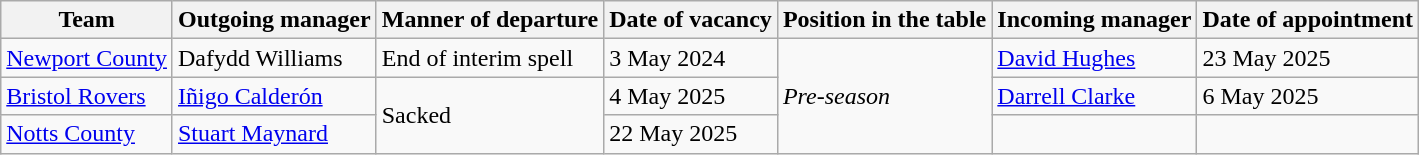<table class="wikitable sortable">
<tr>
<th>Team</th>
<th>Outgoing manager</th>
<th>Manner of departure</th>
<th>Date of vacancy</th>
<th>Position in the table</th>
<th>Incoming manager</th>
<th>Date of appointment</th>
</tr>
<tr>
<td><a href='#'>Newport County</a></td>
<td> Dafydd Williams</td>
<td>End of interim spell</td>
<td>3 May 2024</td>
<td rowspan="3"><em>Pre-season</em></td>
<td> <a href='#'>David Hughes</a></td>
<td>23 May 2025</td>
</tr>
<tr>
<td><a href='#'>Bristol Rovers</a></td>
<td> <a href='#'>Iñigo Calderón</a></td>
<td rowspan="2">Sacked</td>
<td>4 May 2025</td>
<td> <a href='#'>Darrell Clarke</a></td>
<td>6 May 2025</td>
</tr>
<tr>
<td><a href='#'>Notts County</a></td>
<td> <a href='#'>Stuart Maynard</a></td>
<td>22 May 2025</td>
<td></td>
<td></td>
</tr>
</table>
